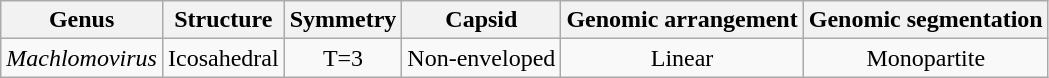<table class="wikitable sortable" style="text-align:center">
<tr>
<th>Genus</th>
<th>Structure</th>
<th>Symmetry</th>
<th>Capsid</th>
<th>Genomic arrangement</th>
<th>Genomic segmentation</th>
</tr>
<tr>
<td><em>Machlomovirus</em></td>
<td>Icosahedral</td>
<td>T=3</td>
<td>Non-enveloped</td>
<td>Linear</td>
<td>Monopartite</td>
</tr>
</table>
